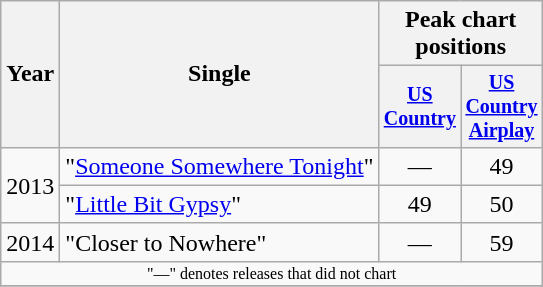<table class="wikitable" style="text-align:center;">
<tr>
<th rowspan="2">Year</th>
<th rowspan="2">Single</th>
<th colspan="2">Peak chart<br>positions</th>
</tr>
<tr style="font-size:smaller;">
<th width="45"><a href='#'>US Country</a><br></th>
<th width="45"><a href='#'>US Country Airplay</a><br></th>
</tr>
<tr>
<td rowspan="2">2013</td>
<td align="left">"<a href='#'>Someone Somewhere Tonight</a>"</td>
<td>—</td>
<td>49</td>
</tr>
<tr>
<td align="left">"<a href='#'>Little Bit Gypsy</a>"</td>
<td>49</td>
<td>50</td>
</tr>
<tr>
<td>2014</td>
<td align="left">"Closer to Nowhere"</td>
<td>—</td>
<td>59</td>
</tr>
<tr>
<td colspan="4" style="font-size:8pt">"—" denotes releases that did not chart</td>
</tr>
<tr>
</tr>
</table>
